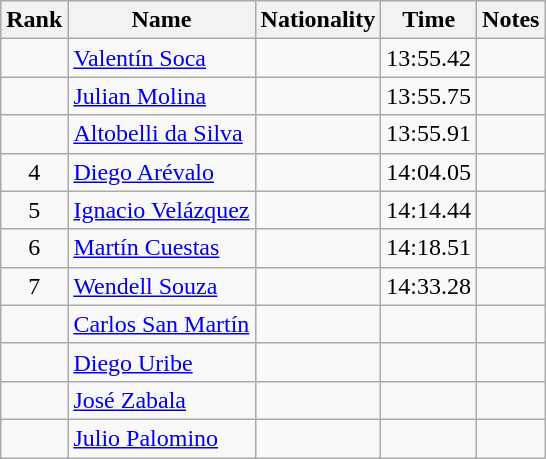<table class="wikitable sortable" style="text-align:center">
<tr>
<th>Rank</th>
<th>Name</th>
<th>Nationality</th>
<th>Time</th>
<th>Notes</th>
</tr>
<tr>
<td></td>
<td align=left><a href='#'>Valentín Soca</a></td>
<td align=left></td>
<td>13:55.42</td>
<td></td>
</tr>
<tr>
<td></td>
<td align=left><a href='#'>Julian Molina</a></td>
<td align=left></td>
<td>13:55.75</td>
<td></td>
</tr>
<tr>
<td></td>
<td align=left><a href='#'>Altobelli da Silva</a></td>
<td align=left></td>
<td>13:55.91</td>
<td></td>
</tr>
<tr>
<td>4</td>
<td align=left><a href='#'>Diego Arévalo</a></td>
<td align=left></td>
<td>14:04.05</td>
<td></td>
</tr>
<tr>
<td>5</td>
<td align=left><a href='#'>Ignacio Velázquez</a></td>
<td align=left></td>
<td>14:14.44</td>
<td></td>
</tr>
<tr>
<td>6</td>
<td align=left><a href='#'>Martín Cuestas</a></td>
<td align=left></td>
<td>14:18.51</td>
<td></td>
</tr>
<tr>
<td>7</td>
<td align=left><a href='#'>Wendell Souza</a></td>
<td align=left></td>
<td>14:33.28</td>
<td></td>
</tr>
<tr>
<td></td>
<td align=left><a href='#'>Carlos San Martín</a></td>
<td align=left></td>
<td></td>
<td></td>
</tr>
<tr>
<td></td>
<td align=left><a href='#'>Diego Uribe</a></td>
<td align=left></td>
<td></td>
<td></td>
</tr>
<tr>
<td></td>
<td align=left><a href='#'>José Zabala</a></td>
<td align=left></td>
<td></td>
<td></td>
</tr>
<tr>
<td></td>
<td align=left><a href='#'>Julio Palomino</a></td>
<td align=left></td>
<td></td>
<td></td>
</tr>
</table>
